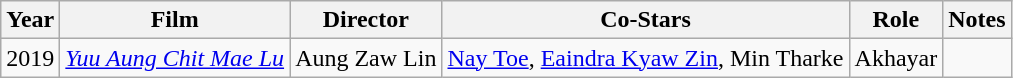<table class="wikitable sortable">
<tr>
<th>Year</th>
<th>Film</th>
<th>Director</th>
<th>Co-Stars</th>
<th>Role</th>
<th>Notes</th>
</tr>
<tr>
<td>2019</td>
<td><em><a href='#'>Yuu Aung Chit Mae Lu</a></em></td>
<td>Aung Zaw Lin</td>
<td><a href='#'>Nay Toe</a>, <a href='#'>Eaindra Kyaw Zin</a>, Min Tharke</td>
<td>Akhayar</td>
<td></td>
</tr>
</table>
